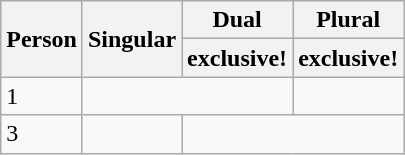<table class="wikitable">
<tr>
<th rowspan="2">Person</th>
<th rowspan="2">Singular</th>
<th>Dual</th>
<th>Plural</th>
</tr>
<tr>
<th>exclusive!</th>
<th>exclusive!</th>
</tr>
<tr>
<td>1</td>
<td colspan="2"></td>
<td></td>
</tr>
<tr>
<td>3</td>
<td></td>
<td colspan="2"></td>
</tr>
</table>
